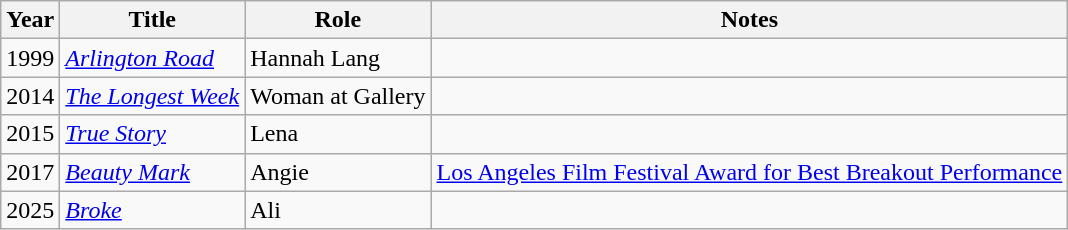<table class="wikitable sortable">
<tr>
<th>Year</th>
<th>Title</th>
<th>Role</th>
<th class="unsortable">Notes</th>
</tr>
<tr>
<td>1999</td>
<td><em><a href='#'>Arlington Road</a></em></td>
<td>Hannah Lang</td>
<td></td>
</tr>
<tr>
<td>2014</td>
<td><em><a href='#'>The Longest Week</a></em></td>
<td>Woman at Gallery</td>
<td></td>
</tr>
<tr>
<td>2015</td>
<td><em><a href='#'>True Story</a></em></td>
<td>Lena</td>
<td></td>
</tr>
<tr>
<td>2017</td>
<td><em><a href='#'>Beauty Mark</a></em></td>
<td>Angie</td>
<td><a href='#'>Los Angeles Film Festival Award for Best Breakout Performance</a></td>
</tr>
<tr>
<td>2025</td>
<td><em><a href='#'>Broke</a></em></td>
<td>Ali</td>
<td></td>
</tr>
</table>
